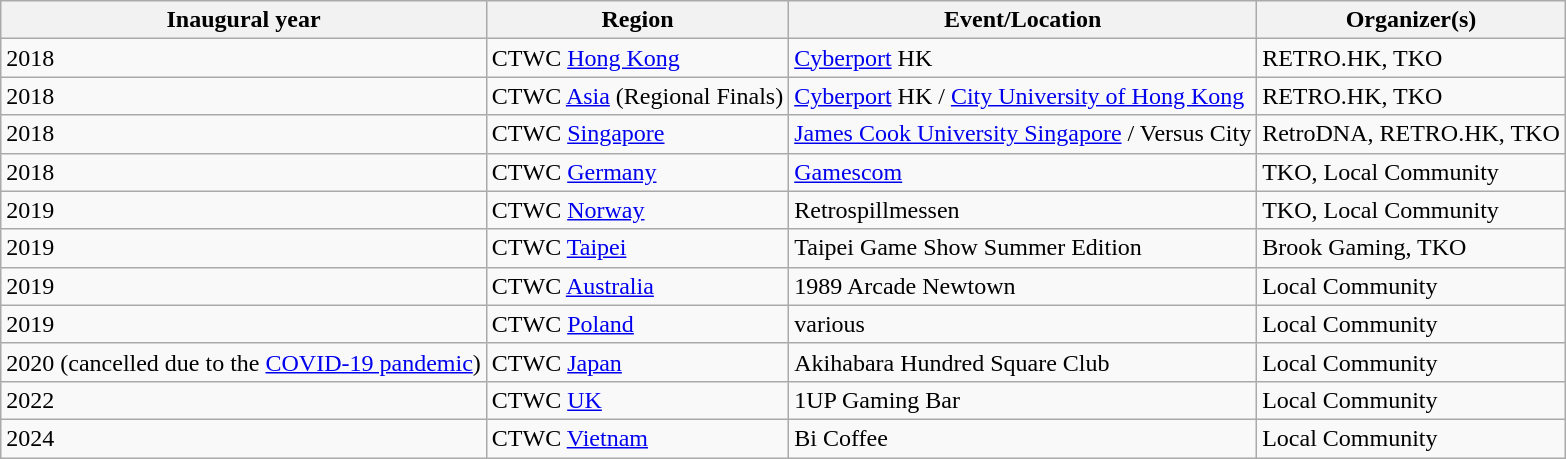<table class="wikitable">
<tr>
<th>Inaugural year</th>
<th>Region</th>
<th>Event/Location</th>
<th>Organizer(s)</th>
</tr>
<tr>
<td>2018</td>
<td> CTWC <a href='#'>Hong Kong</a></td>
<td><a href='#'>Cyberport</a> HK</td>
<td>RETRO.HK, TKO</td>
</tr>
<tr>
<td>2018</td>
<td> CTWC <a href='#'>Asia</a> (Regional Finals)</td>
<td><a href='#'>Cyberport</a> HK / <a href='#'>City University of Hong Kong</a></td>
<td>RETRO.HK, TKO</td>
</tr>
<tr>
<td>2018</td>
<td> CTWC <a href='#'>Singapore</a></td>
<td><a href='#'>James Cook University Singapore</a> / Versus City</td>
<td>RetroDNA, RETRO.HK, TKO</td>
</tr>
<tr>
<td>2018</td>
<td> CTWC <a href='#'>Germany</a></td>
<td><a href='#'>Gamescom</a></td>
<td>TKO, Local Community</td>
</tr>
<tr>
<td>2019</td>
<td> CTWC <a href='#'>Norway</a></td>
<td>Retrospillmessen</td>
<td>TKO, Local Community</td>
</tr>
<tr>
<td>2019</td>
<td> CTWC <a href='#'>Taipei</a></td>
<td>Taipei Game Show Summer Edition</td>
<td>Brook Gaming, TKO</td>
</tr>
<tr>
<td>2019</td>
<td> CTWC <a href='#'>Australia</a></td>
<td>1989 Arcade Newtown</td>
<td>Local Community</td>
</tr>
<tr>
<td>2019</td>
<td> CTWC <a href='#'>Poland</a></td>
<td>various</td>
<td>Local Community</td>
</tr>
<tr>
<td>2020 (cancelled due to the <a href='#'>COVID-19 pandemic</a>)</td>
<td> CTWC <a href='#'>Japan</a></td>
<td>Akihabara Hundred Square Club</td>
<td>Local Community</td>
</tr>
<tr>
<td>2022</td>
<td> CTWC <a href='#'>UK</a></td>
<td>1UP Gaming Bar</td>
<td>Local Community</td>
</tr>
<tr>
<td>2024</td>
<td> CTWC <a href='#'>Vietnam</a></td>
<td>Bi Coffee</td>
<td>Local Community</td>
</tr>
</table>
